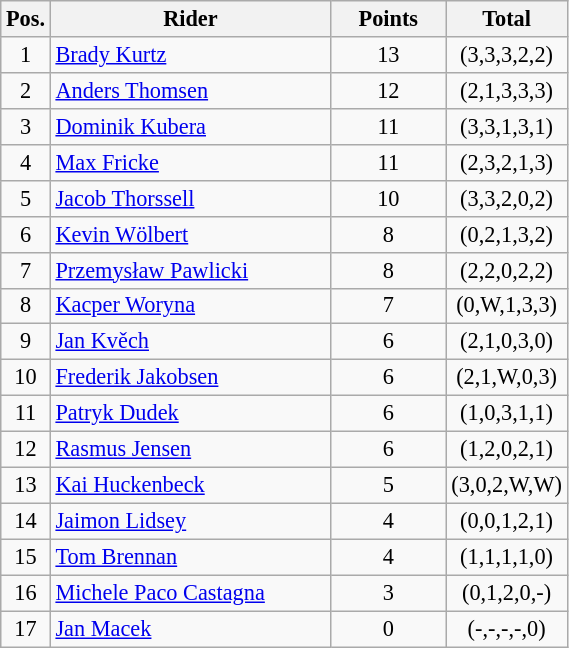<table class=wikitable style="font-size:93%; text-align:center;">
<tr>
<th width=25px>Pos.</th>
<th width=180px>Rider</th>
<th width=70px>Points</th>
<th width=40px>Total</th>
</tr>
<tr>
<td>1</td>
<td style="text-align:left;"> <a href='#'>Brady Kurtz</a></td>
<td>13</td>
<td>(3,3,3,2,2)</td>
</tr>
<tr>
<td>2</td>
<td style="text-align:left;"> <a href='#'>Anders Thomsen</a></td>
<td>12</td>
<td>(2,1,3,3,3)</td>
</tr>
<tr>
<td>3</td>
<td style="text-align:left;"> <a href='#'>Dominik Kubera</a></td>
<td>11</td>
<td>(3,3,1,3,1)</td>
</tr>
<tr>
<td>4</td>
<td style="text-align:left;"> <a href='#'>Max Fricke</a></td>
<td>11</td>
<td>(2,3,2,1,3)</td>
</tr>
<tr>
<td>5</td>
<td style="text-align:left;"> <a href='#'>Jacob Thorssell</a></td>
<td>10</td>
<td>(3,3,2,0,2)</td>
</tr>
<tr>
<td>6</td>
<td style="text-align:left;"> <a href='#'>Kevin Wölbert</a></td>
<td>8</td>
<td>(0,2,1,3,2)</td>
</tr>
<tr>
<td>7</td>
<td style="text-align:left;"> <a href='#'>Przemysław Pawlicki</a></td>
<td>8</td>
<td>(2,2,0,2,2)</td>
</tr>
<tr>
<td>8</td>
<td style="text-align:left;"> <a href='#'>Kacper Woryna</a></td>
<td>7</td>
<td>(0,W,1,3,3)</td>
</tr>
<tr>
<td>9</td>
<td style="text-align:left;"> <a href='#'>Jan Kvěch</a></td>
<td>6</td>
<td>(2,1,0,3,0)</td>
</tr>
<tr>
<td>10</td>
<td style="text-align:left;"> <a href='#'>Frederik Jakobsen</a></td>
<td>6</td>
<td>(2,1,W,0,3)</td>
</tr>
<tr>
<td>11</td>
<td style="text-align:left;"> <a href='#'>Patryk Dudek</a></td>
<td>6</td>
<td>(1,0,3,1,1)</td>
</tr>
<tr>
<td>12</td>
<td style="text-align:left;"> <a href='#'>Rasmus Jensen</a></td>
<td>6</td>
<td>(1,2,0,2,1)</td>
</tr>
<tr>
<td>13</td>
<td style="text-align:left;"> <a href='#'>Kai Huckenbeck</a></td>
<td>5</td>
<td>(3,0,2,W,W)</td>
</tr>
<tr>
<td>14</td>
<td style="text-align:left;"> <a href='#'>Jaimon Lidsey</a></td>
<td>4</td>
<td>(0,0,1,2,1)</td>
</tr>
<tr>
<td>15</td>
<td style="text-align:left;"> <a href='#'>Tom Brennan</a></td>
<td>4</td>
<td>(1,1,1,1,0)</td>
</tr>
<tr>
<td>16</td>
<td style="text-align:left;"> <a href='#'>Michele Paco Castagna</a></td>
<td>3</td>
<td>(0,1,2,0,-)</td>
</tr>
<tr>
<td>17</td>
<td style="text-align:left;"> <a href='#'>Jan Macek</a></td>
<td>0</td>
<td>(-,-,-,-,0)</td>
</tr>
</table>
